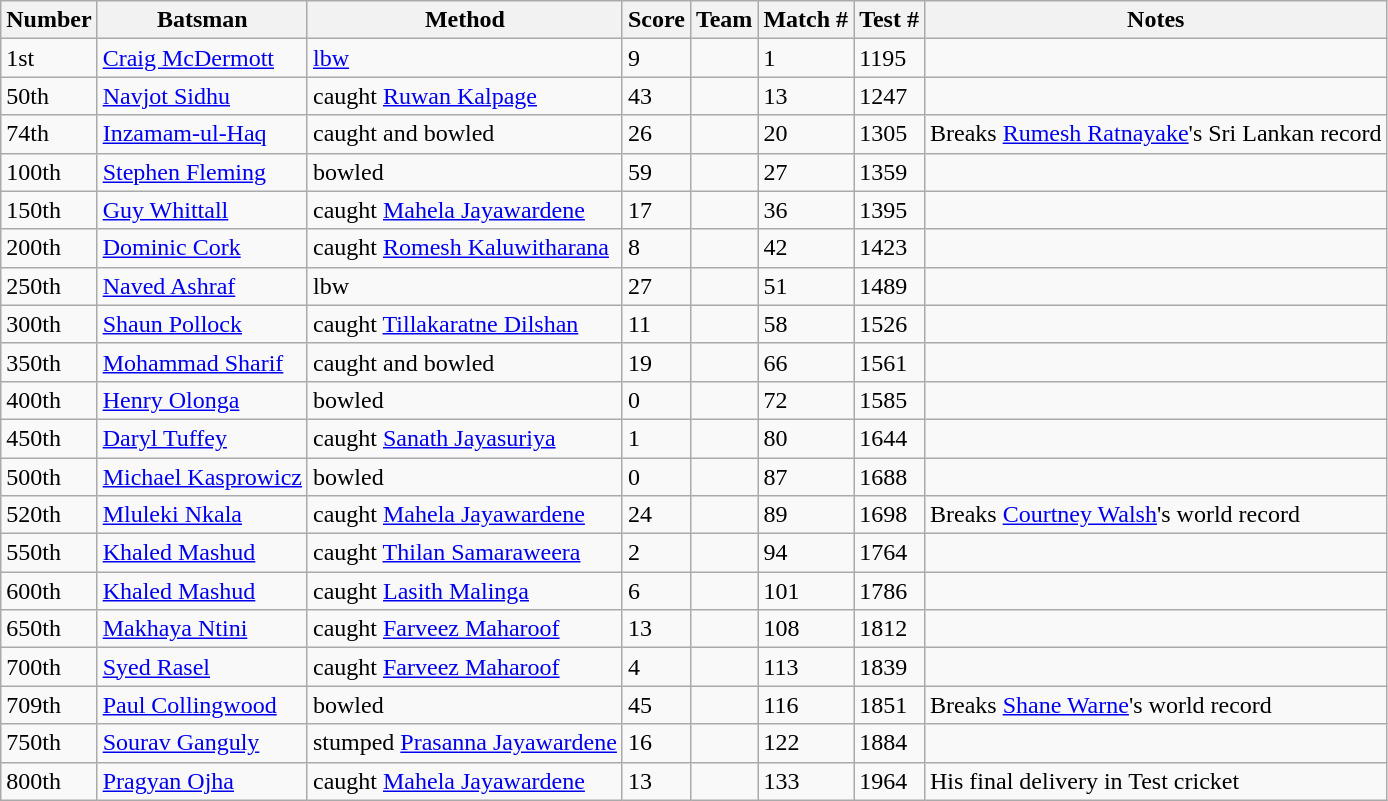<table class="wikitable sortable">
<tr>
<th>Number</th>
<th>Batsman</th>
<th>Method</th>
<th>Score</th>
<th>Team</th>
<th>Match #</th>
<th>Test #</th>
<th>Notes</th>
</tr>
<tr>
<td>1st</td>
<td><a href='#'>Craig McDermott</a></td>
<td><a href='#'>lbw</a></td>
<td>9</td>
<td></td>
<td>1</td>
<td>1195</td>
<td></td>
</tr>
<tr>
<td>50th</td>
<td><a href='#'>Navjot Sidhu</a></td>
<td>caught <a href='#'>Ruwan Kalpage</a></td>
<td>43</td>
<td></td>
<td>13</td>
<td>1247</td>
<td></td>
</tr>
<tr>
<td>74th</td>
<td><a href='#'>Inzamam-ul-Haq</a></td>
<td>caught and bowled</td>
<td>26</td>
<td></td>
<td>20</td>
<td>1305</td>
<td>Breaks <a href='#'>Rumesh Ratnayake</a>'s Sri Lankan record</td>
</tr>
<tr>
<td>100th</td>
<td><a href='#'>Stephen Fleming</a></td>
<td>bowled</td>
<td>59</td>
<td></td>
<td>27</td>
<td>1359</td>
<td></td>
</tr>
<tr>
<td>150th</td>
<td><a href='#'>Guy Whittall</a></td>
<td>caught <a href='#'>Mahela Jayawardene</a></td>
<td>17</td>
<td></td>
<td>36</td>
<td>1395</td>
<td></td>
</tr>
<tr>
<td>200th</td>
<td><a href='#'>Dominic Cork</a></td>
<td>caught <a href='#'>Romesh Kaluwitharana</a></td>
<td>8</td>
<td></td>
<td>42</td>
<td>1423</td>
<td></td>
</tr>
<tr>
<td>250th</td>
<td><a href='#'>Naved Ashraf</a></td>
<td>lbw</td>
<td>27</td>
<td></td>
<td>51</td>
<td>1489</td>
<td></td>
</tr>
<tr>
<td>300th</td>
<td><a href='#'>Shaun Pollock</a></td>
<td>caught <a href='#'>Tillakaratne Dilshan</a></td>
<td>11</td>
<td></td>
<td>58</td>
<td>1526</td>
<td></td>
</tr>
<tr>
<td>350th</td>
<td><a href='#'>Mohammad Sharif</a></td>
<td>caught and bowled</td>
<td>19</td>
<td></td>
<td>66</td>
<td>1561</td>
<td></td>
</tr>
<tr>
<td>400th</td>
<td><a href='#'>Henry Olonga</a></td>
<td>bowled</td>
<td>0</td>
<td></td>
<td>72</td>
<td>1585</td>
<td></td>
</tr>
<tr>
<td>450th</td>
<td><a href='#'>Daryl Tuffey</a></td>
<td>caught <a href='#'>Sanath Jayasuriya</a></td>
<td>1</td>
<td></td>
<td>80</td>
<td>1644</td>
<td></td>
</tr>
<tr>
<td>500th</td>
<td><a href='#'>Michael Kasprowicz</a></td>
<td>bowled</td>
<td>0</td>
<td></td>
<td>87</td>
<td>1688</td>
<td></td>
</tr>
<tr>
<td>520th</td>
<td><a href='#'>Mluleki Nkala</a></td>
<td>caught <a href='#'>Mahela Jayawardene</a></td>
<td>24</td>
<td></td>
<td>89</td>
<td>1698</td>
<td>Breaks <a href='#'>Courtney Walsh</a>'s world record</td>
</tr>
<tr>
<td>550th</td>
<td><a href='#'>Khaled Mashud</a></td>
<td>caught <a href='#'>Thilan Samaraweera</a></td>
<td>2</td>
<td></td>
<td>94</td>
<td>1764</td>
<td></td>
</tr>
<tr>
<td>600th</td>
<td><a href='#'>Khaled Mashud</a></td>
<td>caught <a href='#'>Lasith Malinga</a></td>
<td>6</td>
<td></td>
<td>101</td>
<td>1786</td>
<td></td>
</tr>
<tr>
<td>650th</td>
<td><a href='#'>Makhaya Ntini</a></td>
<td>caught <a href='#'>Farveez Maharoof</a></td>
<td>13</td>
<td></td>
<td>108</td>
<td>1812</td>
<td></td>
</tr>
<tr>
<td>700th</td>
<td><a href='#'>Syed Rasel</a></td>
<td>caught <a href='#'>Farveez Maharoof</a></td>
<td>4</td>
<td></td>
<td>113</td>
<td>1839</td>
<td></td>
</tr>
<tr>
<td>709th</td>
<td><a href='#'>Paul Collingwood</a></td>
<td>bowled</td>
<td>45</td>
<td></td>
<td>116</td>
<td>1851</td>
<td>Breaks <a href='#'>Shane Warne</a>'s world record</td>
</tr>
<tr>
<td>750th</td>
<td><a href='#'>Sourav Ganguly</a></td>
<td>stumped <a href='#'>Prasanna Jayawardene</a></td>
<td>16</td>
<td></td>
<td>122</td>
<td>1884</td>
<td></td>
</tr>
<tr>
<td>800th</td>
<td><a href='#'>Pragyan Ojha</a></td>
<td>caught <a href='#'>Mahela Jayawardene</a></td>
<td>13</td>
<td></td>
<td>133</td>
<td>1964</td>
<td>His final delivery in Test cricket</td>
</tr>
</table>
